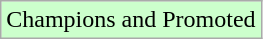<table class="wikitable">
<tr style="width:10px; background:#cfc;">
<td>Champions and Promoted</td>
</tr>
</table>
